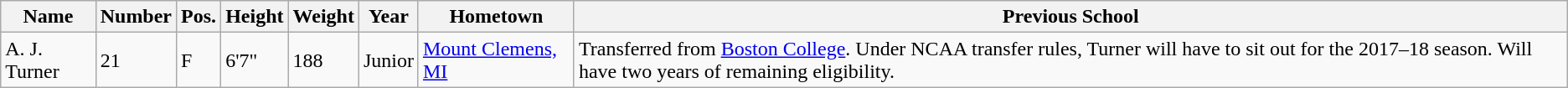<table class="wikitable sortable" border="1">
<tr>
<th>Name</th>
<th>Number</th>
<th>Pos.</th>
<th>Height</th>
<th>Weight</th>
<th>Year</th>
<th>Hometown</th>
<th class="unsortable">Previous School</th>
</tr>
<tr>
<td>A. J. Turner</td>
<td>21</td>
<td>F</td>
<td>6'7"</td>
<td>188</td>
<td>Junior</td>
<td><a href='#'>Mount Clemens, MI</a></td>
<td>Transferred from <a href='#'>Boston College</a>. Under NCAA transfer rules, Turner will have to sit out for the 2017–18 season. Will have two years of remaining eligibility.</td>
</tr>
</table>
